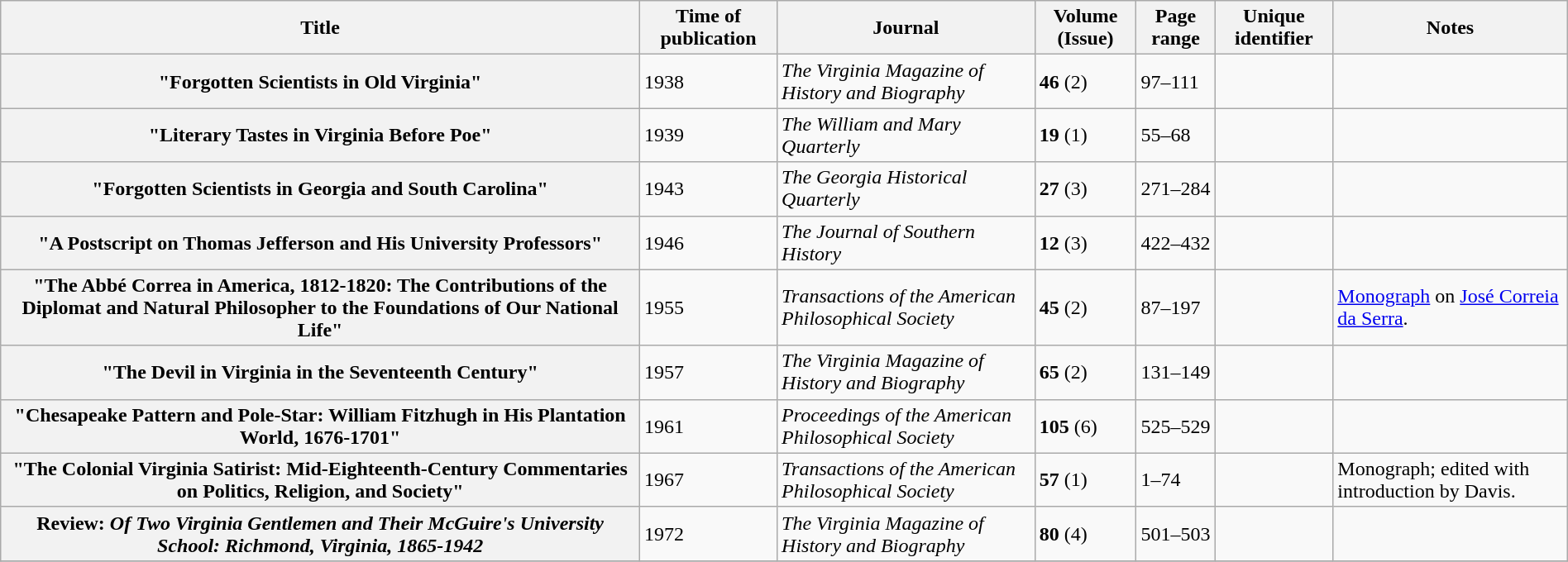<table class="wikitable sortable plainrowheaders" style="margin-right: 0;">
<tr>
<th scope="col" class="unsortable">Title</th>
<th scope="col">Time of publication</th>
<th scope="col" class="unsortable">Journal</th>
<th scope="col" class="unsortable">Volume (Issue)</th>
<th scope="col" class="unsortable">Page range</th>
<th scope="col" class="unsortable">Unique identifier</th>
<th scope="col" class="unsortable">Notes</th>
</tr>
<tr>
<th scope="row">"Forgotten Scientists in Old Virginia"</th>
<td>1938</td>
<td><em>The Virginia Magazine of History and Biography</em></td>
<td><strong>46</strong> (2)</td>
<td>97–111</td>
<td></td>
<td></td>
</tr>
<tr>
<th scope="row">"Literary Tastes in Virginia Before Poe"</th>
<td>1939</td>
<td><em>The William and Mary Quarterly</em></td>
<td><strong>19</strong> (1)</td>
<td>55–68</td>
<td></td>
<td></td>
</tr>
<tr>
<th scope="row">"Forgotten Scientists in Georgia and South Carolina"</th>
<td>1943</td>
<td><em>The Georgia Historical Quarterly</em></td>
<td><strong>27</strong> (3)</td>
<td>271–284</td>
<td></td>
<td></td>
</tr>
<tr>
<th scope="row">"A Postscript on Thomas Jefferson and His University Professors"</th>
<td>1946</td>
<td><em>The Journal of Southern History</em></td>
<td><strong>12</strong> (3)</td>
<td>422–432</td>
<td></td>
<td></td>
</tr>
<tr>
<th scope="row">"The Abbé Correa in America, 1812-1820: The Contributions of the Diplomat and Natural Philosopher to the Foundations of Our National Life"</th>
<td>1955</td>
<td><em>Transactions of the American Philosophical Society</em></td>
<td><strong>45</strong> (2)</td>
<td>87–197</td>
<td></td>
<td><a href='#'>Monograph</a> on <a href='#'>José Correia da Serra</a>.</td>
</tr>
<tr>
<th scope="row">"The Devil in Virginia in the Seventeenth Century"</th>
<td>1957</td>
<td><em>The Virginia Magazine of History and Biography</em></td>
<td><strong>65</strong> (2)</td>
<td>131–149</td>
<td></td>
<td></td>
</tr>
<tr>
<th scope="row">"Chesapeake Pattern and Pole-Star: William Fitzhugh in His Plantation World, 1676-1701"</th>
<td>1961</td>
<td><em>Proceedings of the American Philosophical Society</em></td>
<td><strong>105</strong> (6)</td>
<td>525–529</td>
<td></td>
<td></td>
</tr>
<tr>
<th scope="row">"The Colonial Virginia Satirist: Mid-Eighteenth-Century Commentaries on Politics, Religion, and Society"</th>
<td>1967</td>
<td><em>Transactions of the American Philosophical Society</em></td>
<td><strong>57</strong> (1)</td>
<td>1–74</td>
<td></td>
<td>Monograph; edited with introduction by Davis.</td>
</tr>
<tr>
<th scope="row">Review: <em>Of Two Virginia Gentlemen and Their McGuire's University School: Richmond, Virginia, 1865-1942</em></th>
<td>1972</td>
<td><em>The Virginia Magazine of History and Biography</em></td>
<td><strong>80</strong> (4)</td>
<td>501–503</td>
<td></td>
<td></td>
</tr>
<tr>
</tr>
</table>
